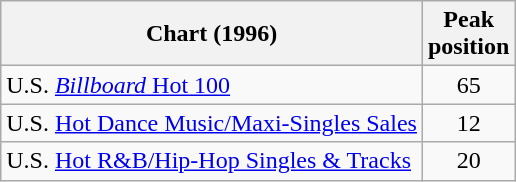<table class="wikitable sortable">
<tr>
<th align="left">Chart (1996)</th>
<th align="center">Peak<br>position</th>
</tr>
<tr>
<td align="left">U.S. <a href='#'><em>Billboard</em> Hot 100</a></td>
<td align="center">65</td>
</tr>
<tr>
<td align="left">U.S. <a href='#'>Hot Dance Music/Maxi-Singles Sales</a></td>
<td align="center">12</td>
</tr>
<tr>
<td align="left">U.S. <a href='#'>Hot R&B/Hip-Hop Singles & Tracks</a></td>
<td align="center">20</td>
</tr>
</table>
